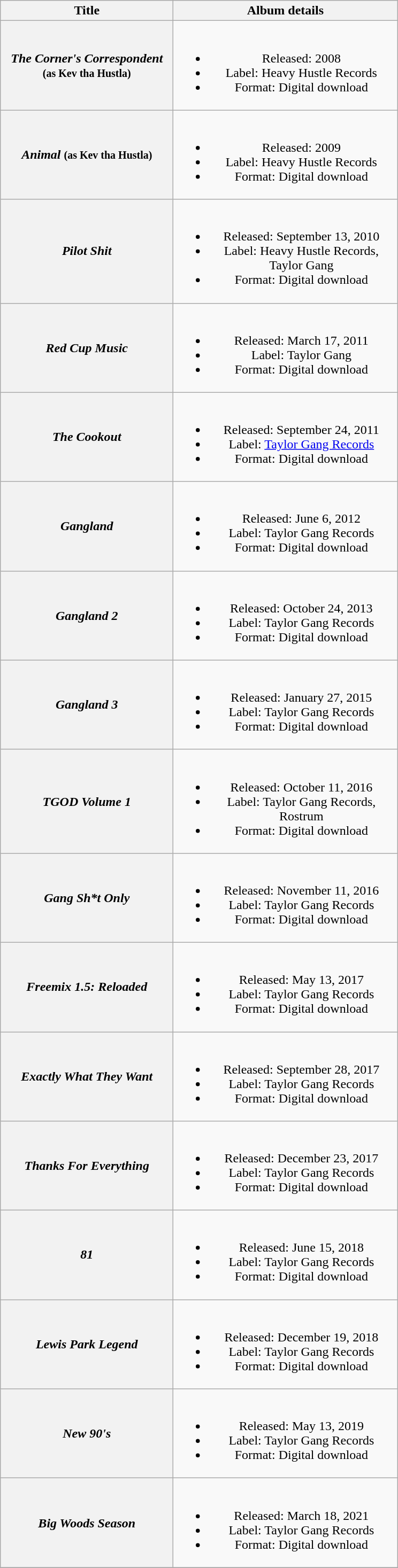<table class="wikitable plainrowheaders" style="text-align:center;">
<tr>
<th scope="col" style="width:13em;">Title</th>
<th scope="col" style="width:17em;">Album details</th>
</tr>
<tr>
<th scope="row"><em>The Corner's Correspondent</em> <small>(as Kev tha Hustla)</small></th>
<td><br><ul><li>Released: 2008</li><li>Label: Heavy Hustle Records</li><li>Format: Digital download</li></ul></td>
</tr>
<tr>
<th scope="row"><em>Animal</em> <small>(as Kev tha Hustla)</small></th>
<td><br><ul><li>Released: 2009</li><li>Label: Heavy Hustle Records</li><li>Format: Digital download</li></ul></td>
</tr>
<tr>
<th scope="row"><em>Pilot Shit</em></th>
<td><br><ul><li>Released: September 13, 2010</li><li>Label: Heavy Hustle Records, Taylor Gang</li><li>Format: Digital download</li></ul></td>
</tr>
<tr>
<th scope="row"><em>Red Cup Music</em></th>
<td><br><ul><li>Released: March 17, 2011</li><li>Label: Taylor Gang</li><li>Format: Digital download</li></ul></td>
</tr>
<tr>
<th scope="row"><em>The Cookout</em></th>
<td><br><ul><li>Released: September 24, 2011</li><li>Label: <a href='#'>Taylor Gang Records</a></li><li>Format: Digital download</li></ul></td>
</tr>
<tr>
<th scope="row"><em>Gangland</em></th>
<td><br><ul><li>Released: June 6, 2012</li><li>Label: Taylor Gang Records</li><li>Format: Digital download</li></ul></td>
</tr>
<tr>
<th scope="row"><em>Gangland 2</em></th>
<td><br><ul><li>Released: October 24, 2013</li><li>Label: Taylor Gang Records</li><li>Format: Digital download</li></ul></td>
</tr>
<tr>
<th scope="row"><em>Gangland 3</em></th>
<td><br><ul><li>Released: January 27, 2015</li><li>Label: Taylor Gang Records</li><li>Format: Digital download</li></ul></td>
</tr>
<tr>
<th scope="row"><em>TGOD Volume 1</em></th>
<td><br><ul><li>Released: October 11, 2016</li><li>Label: Taylor Gang Records, Rostrum</li><li>Format: Digital download</li></ul></td>
</tr>
<tr>
<th scope="row"><em>Gang Sh*t Only</em></th>
<td><br><ul><li>Released: November 11, 2016</li><li>Label: Taylor Gang Records</li><li>Format: Digital download</li></ul></td>
</tr>
<tr>
<th scope="row"><em>Freemix 1.5: Reloaded</em></th>
<td><br><ul><li>Released: May 13, 2017</li><li>Label: Taylor Gang Records</li><li>Format: Digital download</li></ul></td>
</tr>
<tr>
<th scope="row"><em>Exactly What They Want</em></th>
<td><br><ul><li>Released: September 28, 2017</li><li>Label: Taylor Gang Records</li><li>Format: Digital download</li></ul></td>
</tr>
<tr>
<th scope="row"><em>Thanks For Everything</em></th>
<td><br><ul><li>Released: December 23, 2017</li><li>Label: Taylor Gang Records</li><li>Format: Digital download</li></ul></td>
</tr>
<tr>
<th scope="row"><em>81</em></th>
<td><br><ul><li>Released: June 15, 2018</li><li>Label: Taylor Gang Records</li><li>Format: Digital download</li></ul></td>
</tr>
<tr>
<th scope="row"><em>Lewis Park Legend</em></th>
<td><br><ul><li>Released: December 19, 2018</li><li>Label: Taylor Gang Records</li><li>Format: Digital download</li></ul></td>
</tr>
<tr>
<th scope="row"><em>New 90's</em></th>
<td><br><ul><li>Released: May 13, 2019</li><li>Label: Taylor Gang Records</li><li>Format: Digital download</li></ul></td>
</tr>
<tr>
<th scope="row"><em>Big Woods Season</em></th>
<td><br><ul><li>Released: March 18, 2021</li><li>Label: Taylor Gang Records</li><li>Format: Digital download</li></ul></td>
</tr>
<tr>
</tr>
</table>
